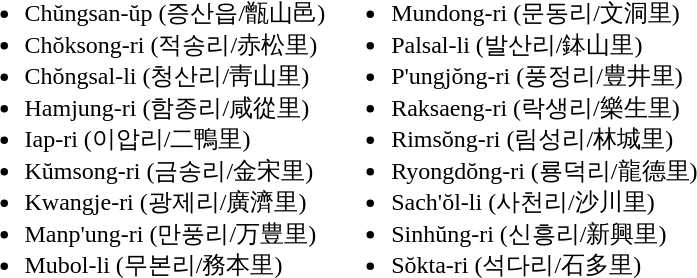<table>
<tr>
<td valign="top"><br><ul><li>Chŭngsan-ŭp (증산읍/甑山邑)</li><li>Chŏksong-ri (적송리/赤松里)</li><li>Chŏngsal-li (청산리/靑山里)</li><li>Hamjung-ri (함종리/咸從里)</li><li>Iap-ri (이압리/二鴨里)</li><li>Kŭmsong-ri (금송리/金宋里)</li><li>Kwangje-ri (광제리/廣濟里)</li><li>Manp'ung-ri (만풍리/万豊里)</li><li>Mubol-li (무본리/務本里)</li></ul></td>
<td valign="top"><br><ul><li>Mundong-ri (문동리/文洞里)</li><li>Palsal-li (발산리/鉢山里)</li><li>P'ungjŏng-ri (풍정리/豊井里)</li><li>Raksaeng-ri (락생리/樂生里)</li><li>Rimsŏng-ri (림성리/林城里)</li><li>Ryongdŏng-ri (룡덕리/龍德里)</li><li>Sach'ŏl-li (사천리/沙川里)</li><li>Sinhŭng-ri (신흥리/新興里)</li><li>Sŏkta-ri (석다리/石多里)</li></ul></td>
</tr>
</table>
